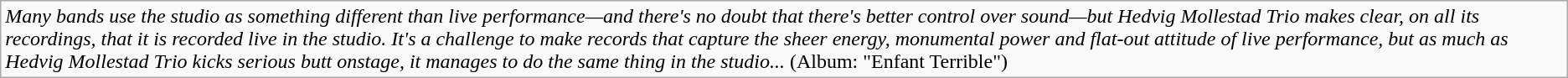<table class="wikitable">
<tr>
<td><em>Many bands use the studio as something different than live performance—and there's no doubt that there's better control over sound—but Hedvig Mollestad Trio makes clear, on all its recordings, that it is recorded live in the studio. It's a challenge to make records that capture the sheer energy, monumental power and flat-out attitude of live performance, but as much as Hedvig Mollestad Trio kicks serious butt onstage, it manages to do the same thing in the studio...</em> (Album: "Enfant Terrible")</td>
</tr>
</table>
